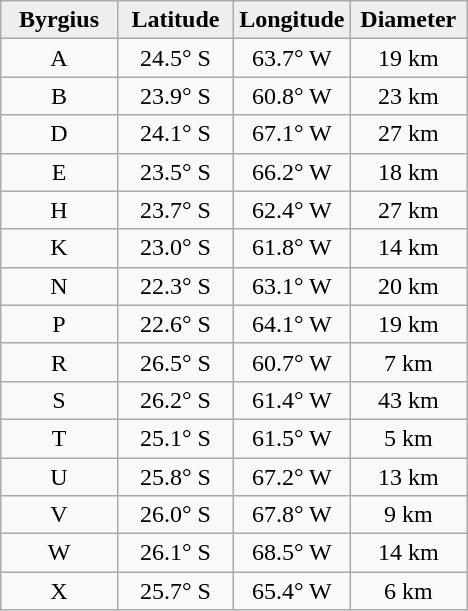<table class="wikitable">
<tr>
<th width="25%" style="background:#eeeeee;">Byrgius</th>
<th width="25%" style="background:#eeeeee;">Latitude</th>
<th width="25%" style="background:#eeeeee;">Longitude</th>
<th width="25%" style="background:#eeeeee;">Diameter</th>
</tr>
<tr>
<td align="center">A</td>
<td align="center">24.5° S</td>
<td align="center">63.7° W</td>
<td align="center">19 km</td>
</tr>
<tr>
<td align="center">B</td>
<td align="center">23.9° S</td>
<td align="center">60.8° W</td>
<td align="center">23 km</td>
</tr>
<tr>
<td align="center">D</td>
<td align="center">24.1° S</td>
<td align="center">67.1° W</td>
<td align="center">27 km</td>
</tr>
<tr>
<td align="center">E</td>
<td align="center">23.5° S</td>
<td align="center">66.2° W</td>
<td align="center">18 km</td>
</tr>
<tr>
<td align="center">H</td>
<td align="center">23.7° S</td>
<td align="center">62.4° W</td>
<td align="center">27 km</td>
</tr>
<tr>
<td align="center">K</td>
<td align="center">23.0° S</td>
<td align="center">61.8° W</td>
<td align="center">14 km</td>
</tr>
<tr>
<td align="center">N</td>
<td align="center">22.3° S</td>
<td align="center">63.1° W</td>
<td align="center">20 km</td>
</tr>
<tr>
<td align="center">P</td>
<td align="center">22.6° S</td>
<td align="center">64.1° W</td>
<td align="center">19 km</td>
</tr>
<tr>
<td align="center">R</td>
<td align="center">26.5° S</td>
<td align="center">60.7° W</td>
<td align="center">7 km</td>
</tr>
<tr>
<td align="center">S</td>
<td align="center">26.2° S</td>
<td align="center">61.4° W</td>
<td align="center">43 km</td>
</tr>
<tr>
<td align="center">T</td>
<td align="center">25.1° S</td>
<td align="center">61.5° W</td>
<td align="center">5 km</td>
</tr>
<tr>
<td align="center">U</td>
<td align="center">25.8° S</td>
<td align="center">67.2° W</td>
<td align="center">13 km</td>
</tr>
<tr>
<td align="center">V</td>
<td align="center">26.0° S</td>
<td align="center">67.8° W</td>
<td align="center">9 km</td>
</tr>
<tr>
<td align="center">W</td>
<td align="center">26.1° S</td>
<td align="center">68.5° W</td>
<td align="center">14 km</td>
</tr>
<tr>
<td align="center">X</td>
<td align="center">25.7° S</td>
<td align="center">65.4° W</td>
<td align="center">6 km</td>
</tr>
</table>
